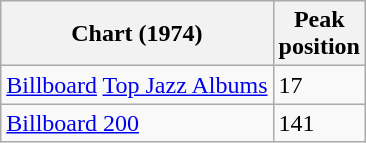<table class="wikitable plainrowheaders sortable">
<tr>
<th scope="col">Chart (1974)</th>
<th scope="col">Peak<br>position</th>
</tr>
<tr>
<td><a href='#'>Billboard</a> <a href='#'>Top Jazz Albums</a></td>
<td>17</td>
</tr>
<tr>
<td><a href='#'>Billboard 200</a></td>
<td>141</td>
</tr>
</table>
